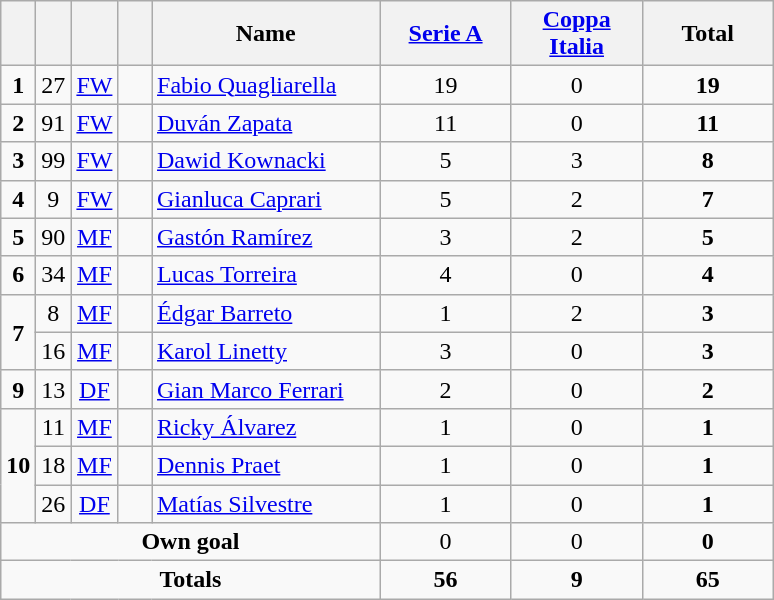<table class="wikitable" style="text-align:center">
<tr>
<th width=15></th>
<th width=15></th>
<th width=15></th>
<th width=15></th>
<th width=145>Name</th>
<th width=80><strong><a href='#'>Serie A</a></strong></th>
<th width=80><strong><a href='#'>Coppa Italia</a></strong></th>
<th width=80>Total</th>
</tr>
<tr>
<td><strong>1</strong></td>
<td>27</td>
<td><a href='#'>FW</a></td>
<td></td>
<td align=left><a href='#'>Fabio Quagliarella</a></td>
<td>19</td>
<td>0</td>
<td><strong>19</strong></td>
</tr>
<tr>
<td><strong>2</strong></td>
<td>91</td>
<td><a href='#'>FW</a></td>
<td></td>
<td align=left><a href='#'>Duván Zapata</a></td>
<td>11</td>
<td>0</td>
<td><strong>11</strong></td>
</tr>
<tr>
<td><strong>3</strong></td>
<td>99</td>
<td><a href='#'>FW</a></td>
<td></td>
<td align=left><a href='#'>Dawid Kownacki</a></td>
<td>5</td>
<td>3</td>
<td><strong>8</strong></td>
</tr>
<tr>
<td><strong>4</strong></td>
<td>9</td>
<td><a href='#'>FW</a></td>
<td></td>
<td align=left><a href='#'>Gianluca Caprari</a></td>
<td>5</td>
<td>2</td>
<td><strong>7</strong></td>
</tr>
<tr>
<td><strong>5</strong></td>
<td>90</td>
<td><a href='#'>MF</a></td>
<td></td>
<td align=left><a href='#'>Gastón Ramírez</a></td>
<td>3</td>
<td>2</td>
<td><strong>5</strong></td>
</tr>
<tr>
<td><strong>6</strong></td>
<td>34</td>
<td><a href='#'>MF</a></td>
<td></td>
<td align=left><a href='#'>Lucas Torreira</a></td>
<td>4</td>
<td>0</td>
<td><strong>4</strong></td>
</tr>
<tr>
<td rowspan=2><strong>7</strong></td>
<td>8</td>
<td><a href='#'>MF</a></td>
<td></td>
<td align=left><a href='#'>Édgar Barreto</a></td>
<td>1</td>
<td>2</td>
<td><strong>3</strong></td>
</tr>
<tr>
<td>16</td>
<td><a href='#'>MF</a></td>
<td></td>
<td align=left><a href='#'>Karol Linetty</a></td>
<td>3</td>
<td>0</td>
<td><strong>3</strong></td>
</tr>
<tr>
<td><strong>9</strong></td>
<td>13</td>
<td><a href='#'>DF</a></td>
<td></td>
<td align=left><a href='#'>Gian Marco Ferrari</a></td>
<td>2</td>
<td>0</td>
<td><strong>2</strong></td>
</tr>
<tr>
<td rowspan=3><strong>10</strong></td>
<td>11</td>
<td><a href='#'>MF</a></td>
<td></td>
<td align=left><a href='#'>Ricky Álvarez</a></td>
<td>1</td>
<td>0</td>
<td><strong>1</strong></td>
</tr>
<tr>
<td>18</td>
<td><a href='#'>MF</a></td>
<td></td>
<td align=left><a href='#'>Dennis Praet</a></td>
<td>1</td>
<td>0</td>
<td><strong>1</strong></td>
</tr>
<tr>
<td>26</td>
<td><a href='#'>DF</a></td>
<td></td>
<td align=left><a href='#'>Matías Silvestre</a></td>
<td>1</td>
<td>0</td>
<td><strong>1</strong></td>
</tr>
<tr>
<td colspan=5><strong>Own goal</strong></td>
<td>0</td>
<td>0</td>
<td><strong>0</strong></td>
</tr>
<tr>
<td colspan=5><strong>Totals</strong></td>
<td><strong>56</strong></td>
<td><strong>9</strong></td>
<td><strong>65</strong></td>
</tr>
</table>
